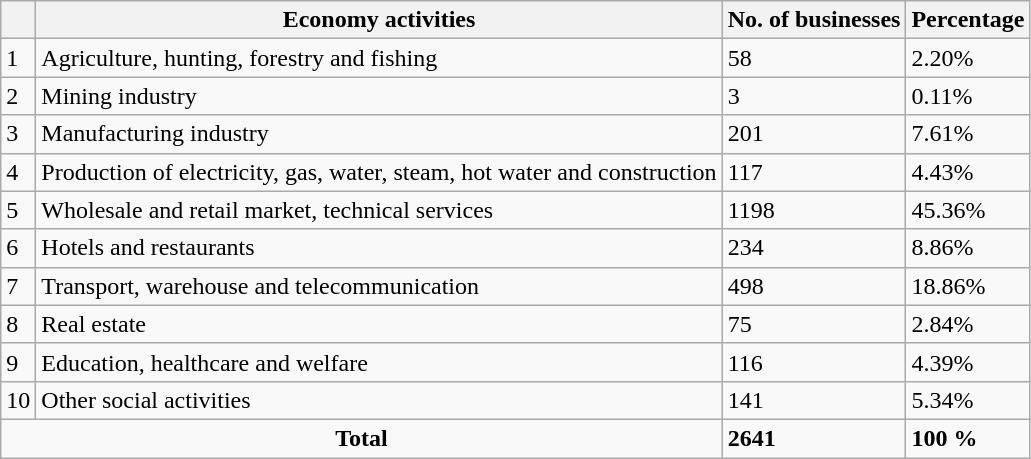<table class="wikitable">
<tr>
<th></th>
<th>Economy activities</th>
<th>No. of businesses</th>
<th>Percentage</th>
</tr>
<tr>
<td>1</td>
<td>Agriculture, hunting, forestry and fishing</td>
<td>58</td>
<td>2.20%</td>
</tr>
<tr>
<td>2</td>
<td>Mining industry</td>
<td>3</td>
<td>0.11%</td>
</tr>
<tr>
<td>3</td>
<td>Manufacturing industry</td>
<td>201</td>
<td>7.61%</td>
</tr>
<tr>
<td>4</td>
<td>Production of electricity, gas, water, steam, hot water and construction</td>
<td>117</td>
<td>4.43%</td>
</tr>
<tr>
<td>5</td>
<td>Wholesale and retail market, technical services</td>
<td>1198</td>
<td>45.36%</td>
</tr>
<tr>
<td>6</td>
<td>Hotels and restaurants</td>
<td>234</td>
<td>8.86%</td>
</tr>
<tr>
<td>7</td>
<td>Transport, warehouse and telecommunication</td>
<td>498</td>
<td>18.86%</td>
</tr>
<tr>
<td>8</td>
<td>Real estate</td>
<td>75</td>
<td>2.84%</td>
</tr>
<tr>
<td>9</td>
<td>Education, healthcare and welfare</td>
<td>116</td>
<td>4.39%</td>
</tr>
<tr>
<td>10</td>
<td>Other social activities</td>
<td>141</td>
<td>5.34%</td>
</tr>
<tr>
<td colspan="2" style="text-align: center;"><strong>Total</strong></td>
<td><strong>2641</strong></td>
<td><strong>100 %</strong></td>
</tr>
</table>
